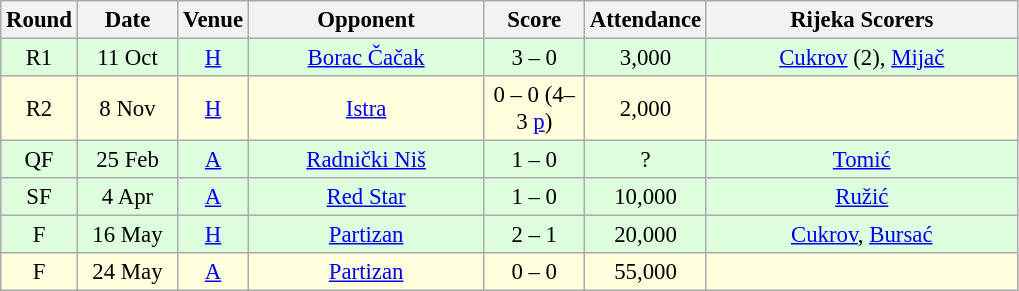<table class="wikitable sortable" style="text-align: center; font-size:95%;">
<tr>
<th width="30">Round</th>
<th width="60">Date</th>
<th width="20">Venue</th>
<th width="150">Opponent</th>
<th width="60">Score</th>
<th width="60">Attendance</th>
<th width="200">Rijeka Scorers</th>
</tr>
<tr bgcolor="#ddffdd">
<td>R1</td>
<td>11 Oct</td>
<td><a href='#'>H</a></td>
<td><a href='#'>Borac Čačak</a></td>
<td>3 – 0</td>
<td>3,000</td>
<td><a href='#'>Cukrov</a> (2), <a href='#'>Mijač</a></td>
</tr>
<tr bgcolor="#ffffdd">
<td>R2</td>
<td>8 Nov</td>
<td><a href='#'>H</a></td>
<td><a href='#'>Istra</a></td>
<td>0 – 0 (4–3 <a href='#'>p</a>)</td>
<td>2,000</td>
<td></td>
</tr>
<tr bgcolor="#ddffdd">
<td>QF</td>
<td>25 Feb</td>
<td><a href='#'>A</a></td>
<td><a href='#'>Radnički Niš</a></td>
<td>1 – 0</td>
<td>?</td>
<td><a href='#'>Tomić</a></td>
</tr>
<tr bgcolor="#ddffdd">
<td>SF</td>
<td>4 Apr</td>
<td><a href='#'>A</a></td>
<td><a href='#'>Red Star</a></td>
<td>1 – 0</td>
<td>10,000</td>
<td><a href='#'>Ružić</a></td>
</tr>
<tr bgcolor="#ddffdd">
<td>F</td>
<td>16 May</td>
<td><a href='#'>H</a></td>
<td><a href='#'>Partizan</a></td>
<td>2 – 1</td>
<td>20,000</td>
<td><a href='#'>Cukrov</a>, <a href='#'>Bursać</a></td>
</tr>
<tr bgcolor="#ffffdd">
<td>F</td>
<td>24 May</td>
<td><a href='#'>A</a></td>
<td><a href='#'>Partizan</a></td>
<td>0 – 0</td>
<td>55,000</td>
<td></td>
</tr>
</table>
